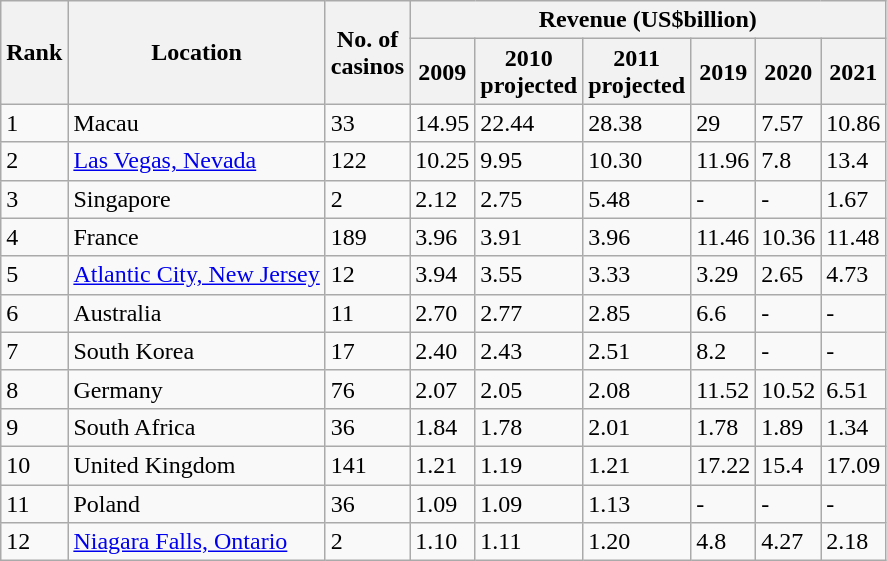<table class="wikitable sortable">
<tr>
<th rowspan="2">Rank</th>
<th rowspan="2">Location</th>
<th rowspan="2">No. of<br>casinos</th>
<th colspan="7">Revenue (US$billion)</th>
</tr>
<tr>
<th>2009</th>
<th>2010<br>projected</th>
<th>2011<br>projected</th>
<th>2019</th>
<th>2020</th>
<th>2021</th>
</tr>
<tr>
<td>1</td>
<td> Macau</td>
<td>33</td>
<td>14.95</td>
<td>22.44</td>
<td>28.38</td>
<td>29</td>
<td>7.57 </td>
<td>10.86</td>
</tr>
<tr>
<td>2</td>
<td> <a href='#'>Las Vegas, Nevada</a></td>
<td>122</td>
<td>10.25</td>
<td>9.95</td>
<td>10.30</td>
<td>11.96</td>
<td>7.8</td>
<td>13.4 </td>
</tr>
<tr>
<td>3</td>
<td> Singapore</td>
<td>2</td>
<td>2.12</td>
<td>2.75</td>
<td>5.48</td>
<td>-</td>
<td>-</td>
<td>1.67</td>
</tr>
<tr>
<td>4</td>
<td> France</td>
<td>189</td>
<td>3.96</td>
<td>3.91</td>
<td>3.96</td>
<td>11.46</td>
<td>10.36</td>
<td>11.48 </td>
</tr>
<tr>
<td>5</td>
<td> <a href='#'>Atlantic City, New Jersey</a></td>
<td>12</td>
<td>3.94</td>
<td>3.55</td>
<td>3.33</td>
<td>3.29</td>
<td>2.65</td>
<td>4.73</td>
</tr>
<tr>
<td>6</td>
<td> Australia</td>
<td>11</td>
<td>2.70</td>
<td>2.77</td>
<td>2.85</td>
<td>6.6 </td>
<td>-</td>
<td>-</td>
</tr>
<tr>
<td>7</td>
<td> South Korea</td>
<td>17</td>
<td>2.40</td>
<td>2.43</td>
<td>2.51</td>
<td>8.2</td>
<td>-</td>
<td>-</td>
</tr>
<tr>
<td>8</td>
<td> Germany</td>
<td>76</td>
<td>2.07</td>
<td>2.05</td>
<td>2.08</td>
<td>11.52</td>
<td>10.52</td>
<td>6.51 </td>
</tr>
<tr>
<td>9</td>
<td> South Africa</td>
<td>36</td>
<td>1.84 </td>
<td>1.78</td>
<td>2.01</td>
<td>1.78</td>
<td>1.89</td>
<td>1.34</td>
</tr>
<tr>
<td>10</td>
<td> United Kingdom</td>
<td>141</td>
<td>1.21</td>
<td>1.19</td>
<td>1.21</td>
<td>17.22</td>
<td>15.4</td>
<td>17.09 </td>
</tr>
<tr>
<td>11</td>
<td> Poland</td>
<td>36</td>
<td>1.09</td>
<td>1.09</td>
<td>1.13</td>
<td>-</td>
<td>-</td>
<td>-</td>
</tr>
<tr>
<td>12</td>
<td> <a href='#'>Niagara Falls, Ontario</a></td>
<td>2</td>
<td>1.10</td>
<td>1.11</td>
<td>1.20</td>
<td>4.8</td>
<td>4.27</td>
<td>2.18 </td>
</tr>
</table>
